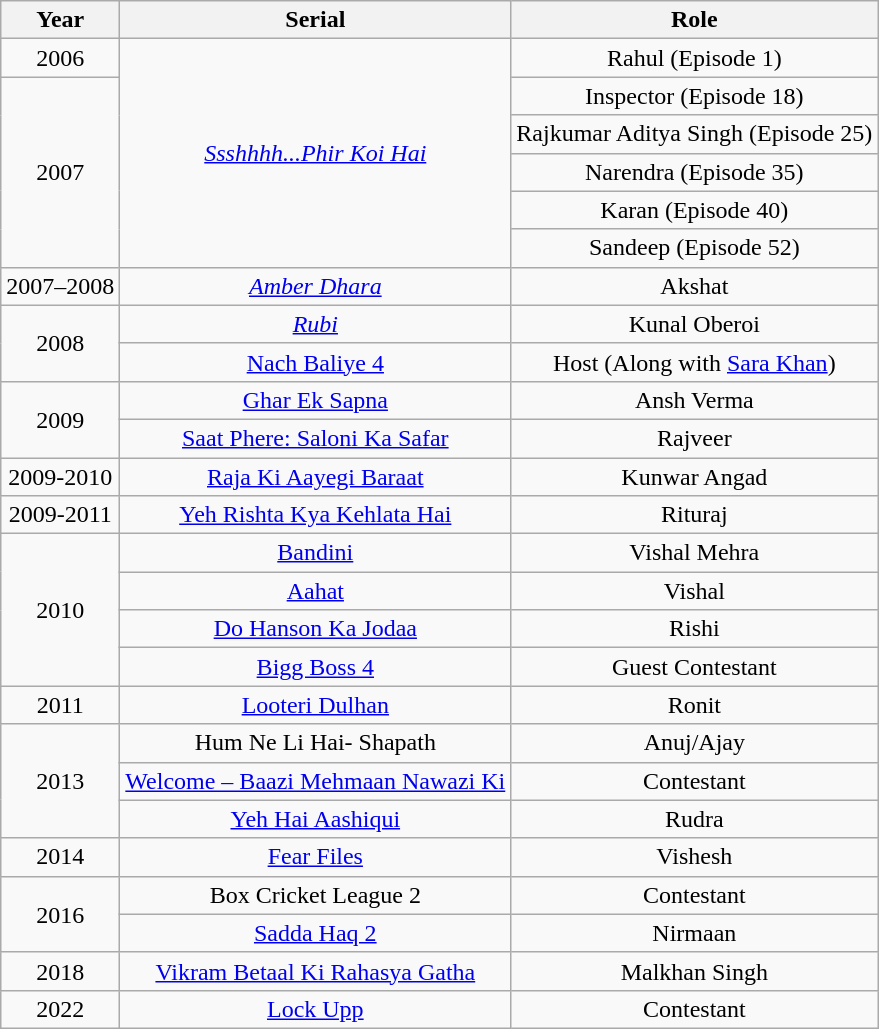<table class="wikitable" style="text-align:center;">
<tr>
<th>Year</th>
<th>Serial</th>
<th>Role</th>
</tr>
<tr>
<td>2006</td>
<td rowspan="6"><em><a href='#'>Ssshhhh...Phir Koi Hai</a></em></td>
<td>Rahul (Episode 1)</td>
</tr>
<tr>
<td rowspan="5">2007</td>
<td>Inspector (Episode 18)</td>
</tr>
<tr>
<td>Rajkumar Aditya Singh (Episode 25)</td>
</tr>
<tr>
<td>Narendra (Episode 35)</td>
</tr>
<tr>
<td>Karan (Episode 40)</td>
</tr>
<tr>
<td>Sandeep (Episode 52)</td>
</tr>
<tr>
<td>2007–2008</td>
<td><em><a href='#'>Amber Dhara</a></em></td>
<td>Akshat</td>
</tr>
<tr>
<td rowspan="2">2008</td>
<td><em><a href='#'>Rubi</em></a><em></td>
<td>Kunal Oberoi</td>
</tr>
<tr>
<td></em><a href='#'>Nach Baliye 4</a><em></td>
<td>Host (Along with <a href='#'>Sara Khan</a>)</td>
</tr>
<tr>
<td rowspan="2">2009</td>
<td></em><a href='#'>Ghar Ek Sapna</a><em></td>
<td>Ansh Verma</td>
</tr>
<tr>
<td></em><a href='#'>Saat Phere: Saloni Ka Safar</a><em></td>
<td>Rajveer</td>
</tr>
<tr>
<td>2009-2010</td>
<td></em><a href='#'>Raja Ki Aayegi Baraat</a><em></td>
<td>Kunwar Angad</td>
</tr>
<tr>
<td>2009-2011</td>
<td></em><a href='#'>Yeh Rishta Kya Kehlata Hai</a><em></td>
<td>Rituraj</td>
</tr>
<tr>
<td rowspan="4">2010</td>
<td></em><a href='#'>Bandini</a><em></td>
<td>Vishal Mehra</td>
</tr>
<tr>
<td></em><a href='#'>Aahat</a><em></td>
<td>Vishal</td>
</tr>
<tr>
<td></em><a href='#'>Do Hanson Ka Jodaa</a><em></td>
<td>Rishi</td>
</tr>
<tr>
<td></em><a href='#'>Bigg Boss 4</a><em></td>
<td>Guest Contestant</td>
</tr>
<tr>
<td>2011</td>
<td></em><a href='#'>Looteri Dulhan</a><em></td>
<td>Ronit</td>
</tr>
<tr>
<td rowspan="3">2013</td>
<td></em>Hum Ne Li Hai- Shapath<em></td>
<td>Anuj/Ajay</td>
</tr>
<tr>
<td></em><a href='#'>Welcome – Baazi Mehmaan Nawazi Ki</a><em></td>
<td>Contestant</td>
</tr>
<tr>
<td></em><a href='#'>Yeh Hai Aashiqui</a><em></td>
<td>Rudra</td>
</tr>
<tr>
<td>2014</td>
<td></em><a href='#'>Fear Files</a><em></td>
<td>Vishesh</td>
</tr>
<tr>
<td rowspan="2">2016</td>
<td></em>Box Cricket League 2<em></td>
<td>Contestant</td>
</tr>
<tr>
<td></em><a href='#'>Sadda Haq 2</a><em></td>
<td>Nirmaan</td>
</tr>
<tr>
<td>2018</td>
<td></em><a href='#'>Vikram Betaal Ki Rahasya Gatha</a><em></td>
<td>Malkhan Singh</td>
</tr>
<tr>
<td>2022</td>
<td></em><a href='#'> Lock Upp</a><em></td>
<td>Contestant </td>
</tr>
</table>
